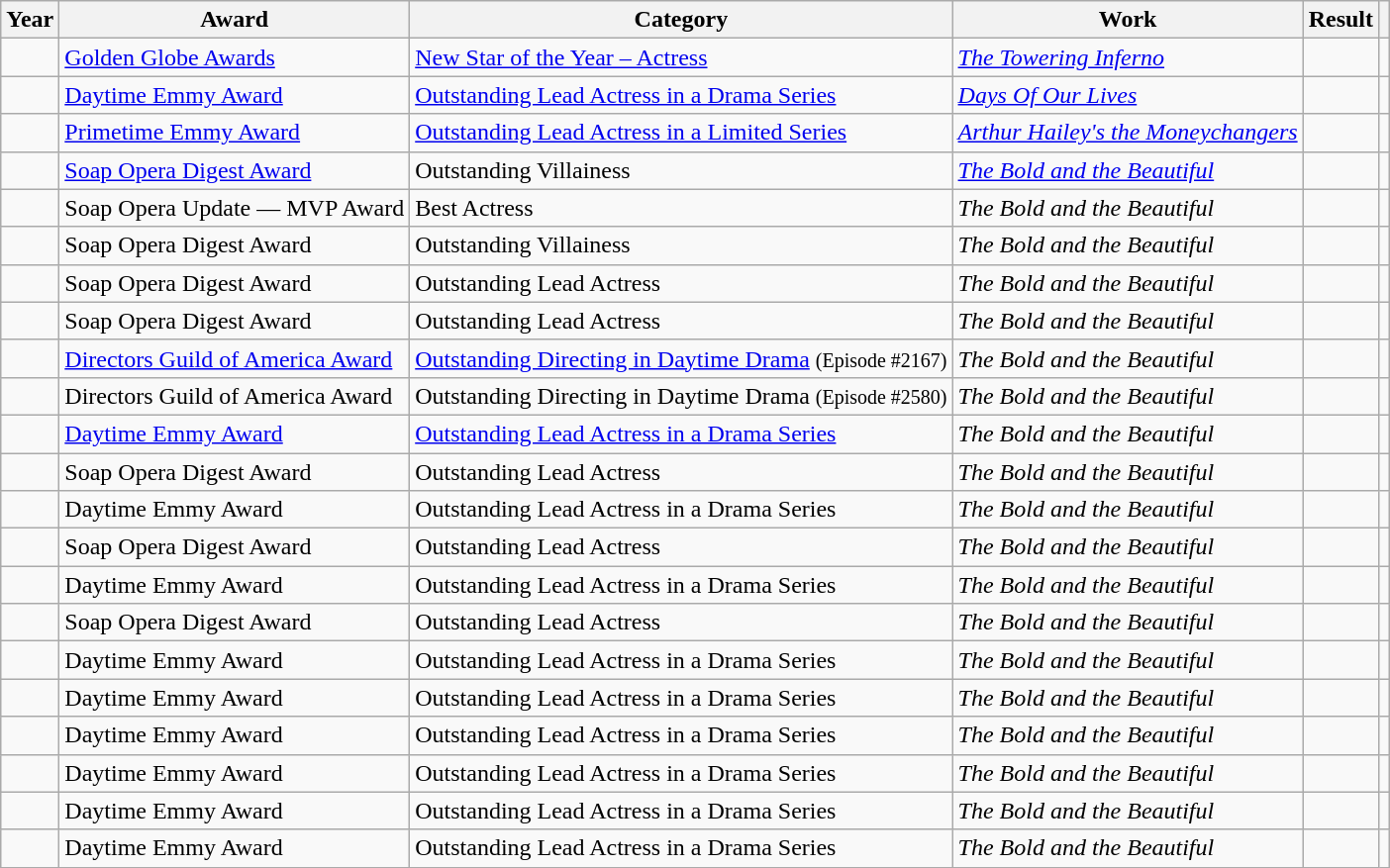<table class="wikitable sortable plainrowheaders">
<tr>
<th scope="col">Year</th>
<th scope="col">Award</th>
<th scope="col">Category</th>
<th scope="col">Work</th>
<th scope="col">Result</th>
<th scope="col" class="unsortable"></th>
</tr>
<tr>
<td></td>
<td><a href='#'>Golden Globe Awards</a></td>
<td><a href='#'>New Star of the Year – Actress</a></td>
<td><em><a href='#'>The Towering Inferno</a></em></td>
<td></td>
<td></td>
</tr>
<tr>
<td></td>
<td><a href='#'>Daytime Emmy Award</a></td>
<td><a href='#'>Outstanding Lead Actress in a Drama Series</a></td>
<td><em><a href='#'>Days Of Our Lives</a></em></td>
<td></td>
</tr>
<tr>
<td></td>
<td><a href='#'>Primetime Emmy Award</a></td>
<td><a href='#'>Outstanding Lead Actress in a Limited Series</a></td>
<td><em><a href='#'>Arthur Hailey's the Moneychangers</a></em></td>
<td></td>
<td></td>
</tr>
<tr>
<td></td>
<td><a href='#'>Soap Opera Digest Award</a></td>
<td>Outstanding Villainess</td>
<td><em><a href='#'>The Bold and the Beautiful</a></em></td>
<td></td>
<td></td>
</tr>
<tr>
<td></td>
<td>Soap Opera Update — MVP Award</td>
<td>Best Actress</td>
<td><em>The Bold and the Beautiful</em></td>
<td></td>
<td></td>
</tr>
<tr>
<td></td>
<td>Soap Opera Digest Award</td>
<td>Outstanding Villainess</td>
<td><em>The Bold and the Beautiful</em></td>
<td></td>
<td></td>
</tr>
<tr>
<td></td>
<td>Soap Opera Digest Award</td>
<td>Outstanding Lead Actress</td>
<td><em>The Bold and the Beautiful</em></td>
<td></td>
<td></td>
</tr>
<tr>
<td></td>
<td>Soap Opera Digest Award</td>
<td>Outstanding Lead Actress</td>
<td><em>The Bold and the Beautiful</em></td>
<td></td>
<td></td>
</tr>
<tr>
<td></td>
<td><a href='#'>Directors Guild of America Award</a></td>
<td><a href='#'>Outstanding Directing in Daytime Drama</a> <small>(Episode #2167) </small></td>
<td><em>The Bold and the Beautiful</em></td>
<td></td>
<td></td>
</tr>
<tr>
<td></td>
<td>Directors Guild of America Award</td>
<td>Outstanding Directing in Daytime Drama  <small>(Episode #2580) </small></td>
<td><em>The Bold and the Beautiful</em></td>
<td></td>
<td></td>
</tr>
<tr>
<td></td>
<td><a href='#'>Daytime Emmy Award</a></td>
<td><a href='#'>Outstanding Lead Actress in a Drama Series</a></td>
<td><em>The Bold and the Beautiful</em></td>
<td></td>
<td></td>
</tr>
<tr>
<td></td>
<td>Soap Opera Digest Award</td>
<td>Outstanding Lead Actress</td>
<td><em>The Bold and the Beautiful</em></td>
<td></td>
<td></td>
</tr>
<tr>
<td></td>
<td>Daytime Emmy Award</td>
<td>Outstanding Lead Actress in a Drama Series</td>
<td><em>The Bold and the Beautiful</em></td>
<td></td>
<td></td>
</tr>
<tr>
<td></td>
<td>Soap Opera Digest Award</td>
<td>Outstanding Lead Actress</td>
<td><em>The Bold and the Beautiful</em></td>
<td></td>
<td></td>
</tr>
<tr>
<td></td>
<td>Daytime Emmy Award</td>
<td>Outstanding Lead Actress in a Drama Series</td>
<td><em>The Bold and the Beautiful</em></td>
<td></td>
<td></td>
</tr>
<tr>
<td></td>
<td>Soap Opera Digest Award</td>
<td>Outstanding Lead Actress</td>
<td><em>The Bold and the Beautiful</em></td>
<td></td>
<td></td>
</tr>
<tr>
<td></td>
<td>Daytime Emmy Award</td>
<td>Outstanding Lead Actress in a Drama Series</td>
<td><em>The Bold and the Beautiful</em></td>
<td></td>
<td></td>
</tr>
<tr>
<td></td>
<td>Daytime Emmy Award</td>
<td>Outstanding Lead Actress in a Drama Series</td>
<td><em>The Bold and the Beautiful</em></td>
<td></td>
<td></td>
</tr>
<tr>
<td></td>
<td>Daytime Emmy Award</td>
<td>Outstanding Lead Actress in a Drama Series</td>
<td><em>The Bold and the Beautiful</em></td>
<td></td>
<td></td>
</tr>
<tr>
<td></td>
<td>Daytime Emmy Award</td>
<td>Outstanding Lead Actress in a Drama Series</td>
<td><em>The Bold and the Beautiful</em></td>
<td></td>
<td></td>
</tr>
<tr>
<td></td>
<td>Daytime Emmy Award</td>
<td>Outstanding Lead Actress in a Drama Series</td>
<td><em>The Bold and the Beautiful</em></td>
<td></td>
<td></td>
</tr>
<tr>
<td></td>
<td>Daytime Emmy Award</td>
<td>Outstanding Lead Actress in a Drama Series</td>
<td><em>The Bold and the Beautiful</em></td>
<td></td>
<td></td>
</tr>
</table>
